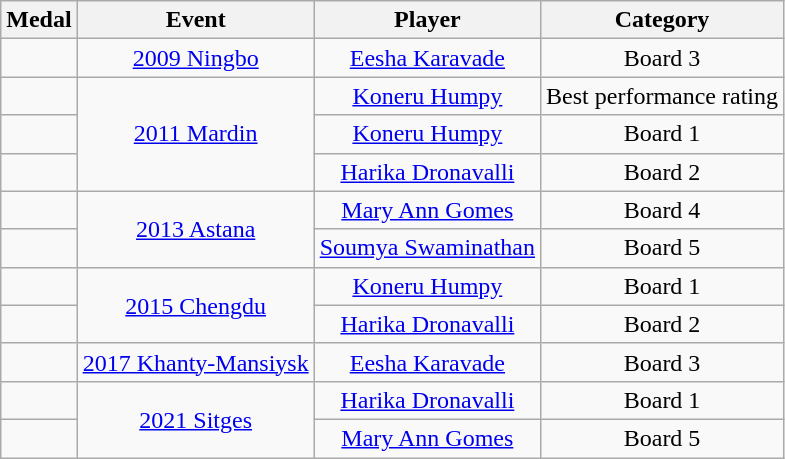<table class="wikitable sortable" style="text-align:center">
<tr>
<th>Medal</th>
<th>Event</th>
<th>Player</th>
<th>Category</th>
</tr>
<tr>
<td></td>
<td><a href='#'>2009 Ningbo</a></td>
<td><a href='#'>Eesha Karavade</a></td>
<td>Board 3</td>
</tr>
<tr>
<td></td>
<td rowspan=3><a href='#'>2011 Mardin</a></td>
<td><a href='#'>Koneru Humpy</a></td>
<td>Best performance rating</td>
</tr>
<tr>
<td></td>
<td><a href='#'>Koneru Humpy</a></td>
<td>Board 1</td>
</tr>
<tr>
<td></td>
<td><a href='#'>Harika Dronavalli</a></td>
<td>Board 2</td>
</tr>
<tr>
<td></td>
<td rowspan=2><a href='#'>2013 Astana</a></td>
<td><a href='#'>Mary Ann Gomes</a></td>
<td>Board 4</td>
</tr>
<tr>
<td></td>
<td><a href='#'>Soumya Swaminathan</a></td>
<td>Board 5</td>
</tr>
<tr>
<td></td>
<td rowspan=2><a href='#'>2015 Chengdu</a></td>
<td><a href='#'>Koneru Humpy</a></td>
<td>Board 1</td>
</tr>
<tr>
<td></td>
<td><a href='#'>Harika Dronavalli</a></td>
<td>Board 2</td>
</tr>
<tr>
<td></td>
<td><a href='#'>2017 Khanty-Mansiysk</a></td>
<td><a href='#'>Eesha Karavade</a></td>
<td>Board 3</td>
</tr>
<tr>
<td></td>
<td rowspan=2><a href='#'>2021 Sitges</a></td>
<td><a href='#'>Harika Dronavalli</a></td>
<td>Board 1</td>
</tr>
<tr>
<td></td>
<td><a href='#'>Mary Ann Gomes</a></td>
<td>Board 5</td>
</tr>
</table>
